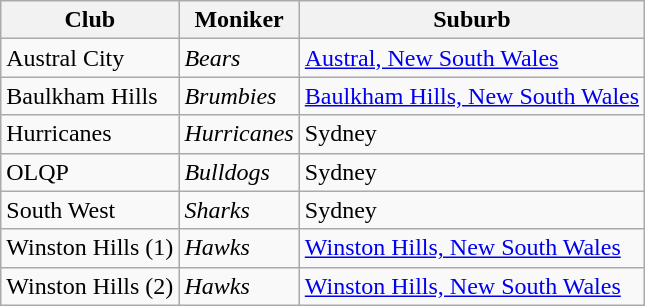<table class="wikitable">
<tr>
<th>Club</th>
<th>Moniker</th>
<th>Suburb</th>
</tr>
<tr>
<td> Austral City</td>
<td><em>Bears</em></td>
<td><a href='#'>Austral, New South Wales</a></td>
</tr>
<tr>
<td> Baulkham Hills</td>
<td><em>Brumbies</em></td>
<td><a href='#'>Baulkham Hills, New South Wales</a></td>
</tr>
<tr>
<td> Hurricanes</td>
<td><em>Hurricanes</em></td>
<td>Sydney</td>
</tr>
<tr>
<td> OLQP</td>
<td><em>Bulldogs</em></td>
<td>Sydney</td>
</tr>
<tr>
<td> South West</td>
<td><em>Sharks</em></td>
<td>Sydney</td>
</tr>
<tr>
<td> Winston Hills (1)</td>
<td><em>Hawks</em></td>
<td><a href='#'>Winston Hills, New South Wales</a></td>
</tr>
<tr>
<td> Winston Hills (2)</td>
<td><em>Hawks</em></td>
<td><a href='#'>Winston Hills, New South Wales</a></td>
</tr>
</table>
